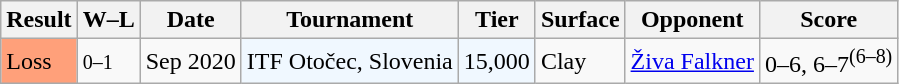<table class="sortable wikitable">
<tr>
<th>Result</th>
<th class="unsortable">W–L</th>
<th>Date</th>
<th>Tournament</th>
<th>Tier</th>
<th>Surface</th>
<th>Opponent</th>
<th class="unsortable">Score</th>
</tr>
<tr>
<td bgcolor="ffa07a">Loss</td>
<td><small>0–1</small></td>
<td>Sep 2020</td>
<td style="background:#f0f8ff;">ITF Otočec, Slovenia</td>
<td style="background:#f0f8ff;">15,000</td>
<td>Clay</td>
<td> <a href='#'>Živa Falkner</a></td>
<td>0–6, 6–7<sup>(6–8)</sup></td>
</tr>
</table>
